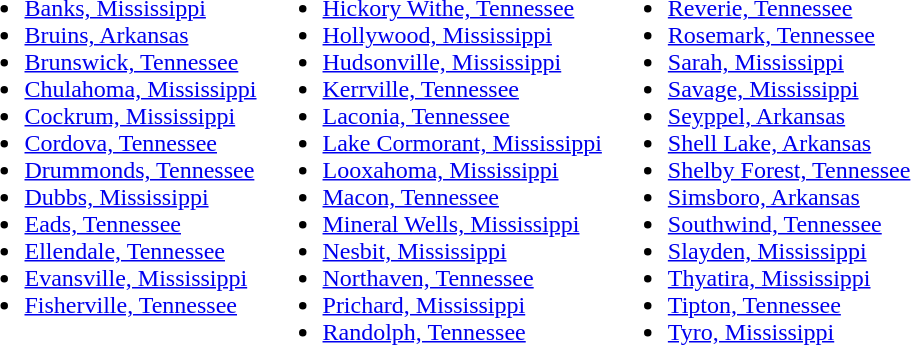<table>
<tr ---- valign="top">
<td><br><ul><li><a href='#'>Banks, Mississippi</a></li><li><a href='#'>Bruins, Arkansas</a></li><li><a href='#'>Brunswick, Tennessee</a></li><li><a href='#'>Chulahoma, Mississippi</a></li><li><a href='#'>Cockrum, Mississippi</a></li><li><a href='#'>Cordova, Tennessee</a></li><li><a href='#'>Drummonds, Tennessee</a></li><li><a href='#'>Dubbs, Mississippi</a></li><li><a href='#'>Eads, Tennessee</a></li><li><a href='#'>Ellendale, Tennessee</a></li><li><a href='#'>Evansville, Mississippi</a></li><li><a href='#'>Fisherville, Tennessee</a></li></ul></td>
<td><br><ul><li><a href='#'>Hickory Withe, Tennessee</a></li><li><a href='#'>Hollywood, Mississippi</a></li><li><a href='#'>Hudsonville, Mississippi</a></li><li><a href='#'>Kerrville, Tennessee</a></li><li><a href='#'>Laconia, Tennessee</a></li><li><a href='#'>Lake Cormorant, Mississippi</a></li><li><a href='#'>Looxahoma, Mississippi</a></li><li><a href='#'>Macon, Tennessee</a></li><li><a href='#'>Mineral Wells, Mississippi</a></li><li><a href='#'>Nesbit, Mississippi</a></li><li><a href='#'>Northaven, Tennessee</a></li><li><a href='#'>Prichard, Mississippi</a></li><li><a href='#'>Randolph, Tennessee</a></li></ul></td>
<td><br><ul><li><a href='#'>Reverie, Tennessee</a></li><li><a href='#'>Rosemark, Tennessee</a></li><li><a href='#'>Sarah, Mississippi</a></li><li><a href='#'>Savage, Mississippi</a></li><li><a href='#'>Seyppel, Arkansas</a></li><li><a href='#'>Shell Lake, Arkansas</a></li><li><a href='#'>Shelby Forest, Tennessee</a></li><li><a href='#'>Simsboro, Arkansas</a></li><li><a href='#'>Southwind, Tennessee</a></li><li><a href='#'>Slayden, Mississippi</a></li><li><a href='#'>Thyatira, Mississippi</a></li><li><a href='#'>Tipton, Tennessee</a></li><li><a href='#'>Tyro, Mississippi</a></li></ul></td>
</tr>
</table>
